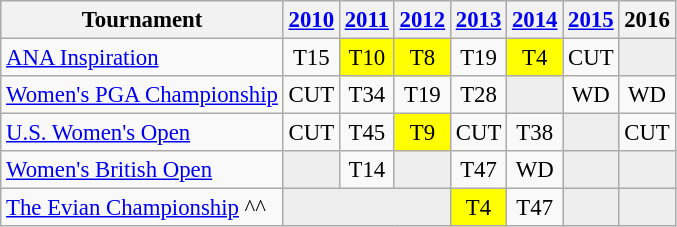<table class="wikitable" style="font-size:95%;text-align:center;">
<tr>
<th>Tournament</th>
<th><a href='#'>2010</a></th>
<th><a href='#'>2011</a></th>
<th><a href='#'>2012</a></th>
<th><a href='#'>2013</a></th>
<th><a href='#'>2014</a></th>
<th><a href='#'>2015</a></th>
<th>2016</th>
</tr>
<tr>
<td align=left><a href='#'>ANA Inspiration</a></td>
<td>T15</td>
<td style="background:yellow;">T10</td>
<td style="background:yellow;">T8</td>
<td>T19</td>
<td style="background:yellow;">T4</td>
<td>CUT</td>
<td style="background:#eeeeee;"></td>
</tr>
<tr>
<td align=left><a href='#'>Women's PGA Championship</a></td>
<td>CUT</td>
<td>T34</td>
<td>T19</td>
<td>T28</td>
<td style="background:#eeeeee;"></td>
<td>WD</td>
<td>WD</td>
</tr>
<tr>
<td align=left><a href='#'>U.S. Women's Open</a></td>
<td>CUT</td>
<td>T45</td>
<td style="background:yellow;">T9</td>
<td>CUT</td>
<td>T38</td>
<td style="background:#eeeeee;"></td>
<td>CUT</td>
</tr>
<tr>
<td align=left><a href='#'>Women's British Open</a></td>
<td style="background:#eeeeee;"></td>
<td>T14</td>
<td style="background:#eeeeee;"></td>
<td>T47</td>
<td>WD</td>
<td style="background:#eeeeee;"></td>
<td style="background:#eeeeee;"></td>
</tr>
<tr>
<td align=left><a href='#'>The Evian Championship</a> ^^</td>
<td style="background:#eeeeee;" colspan=3></td>
<td style="background:yellow;">T4</td>
<td>T47</td>
<td style="background:#eeeeee;"></td>
<td style="background:#eeeeee;"></td>
</tr>
</table>
